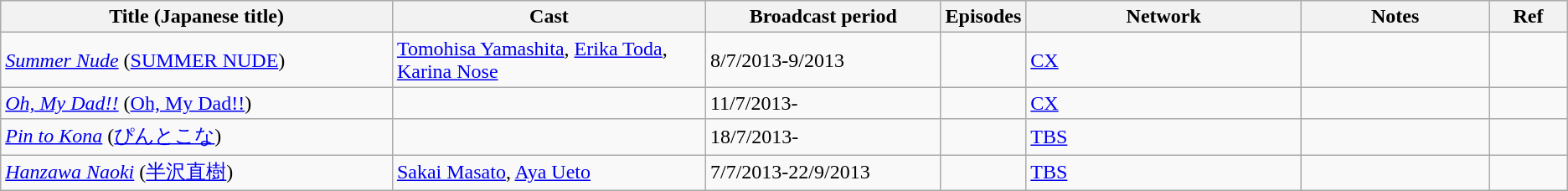<table class="wikitable">
<tr>
<th style="width:25%;">Title (Japanese title)</th>
<th style="width:20%;">Cast</th>
<th style="width:15%;">Broadcast period</th>
<th style="width:5%;">Episodes</th>
<th>Network</th>
<th>Notes</th>
<th style="width:5%;">Ref</th>
</tr>
<tr>
<td><em><a href='#'>Summer Nude</a></em> (<a href='#'>SUMMER NUDE</a>)</td>
<td><a href='#'>Tomohisa Yamashita</a>, <a href='#'>Erika Toda</a>, <a href='#'>Karina Nose</a></td>
<td>8/7/2013-9/2013</td>
<td></td>
<td><a href='#'>CX</a></td>
<td></td>
<td></td>
</tr>
<tr>
<td><em><a href='#'>Oh, My Dad!!</a></em> (<a href='#'>Oh, My Dad!!</a>)</td>
<td></td>
<td>11/7/2013-</td>
<td></td>
<td><a href='#'>CX</a></td>
<td></td>
<td></td>
</tr>
<tr>
<td><em><a href='#'>Pin to Kona</a></em> (<a href='#'>ぴんとこな</a>)</td>
<td></td>
<td>18/7/2013-</td>
<td></td>
<td><a href='#'>TBS</a></td>
<td></td>
<td></td>
</tr>
<tr>
<td><em><a href='#'>Hanzawa Naoki</a></em> (<a href='#'>半沢直樹</a>)</td>
<td><a href='#'>Sakai Masato</a>, <a href='#'>Aya Ueto</a></td>
<td>7/7/2013-22/9/2013</td>
<td></td>
<td><a href='#'>TBS</a></td>
<td></td>
<td></td>
</tr>
</table>
